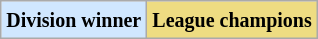<table class="wikitable" border="1">
<tr>
<td bgcolor="#D0E7FF"><small><strong>Division winner</strong> </small></td>
<td bgcolor="#EEDC82"><small><strong>League champions</strong> </small></td>
</tr>
</table>
